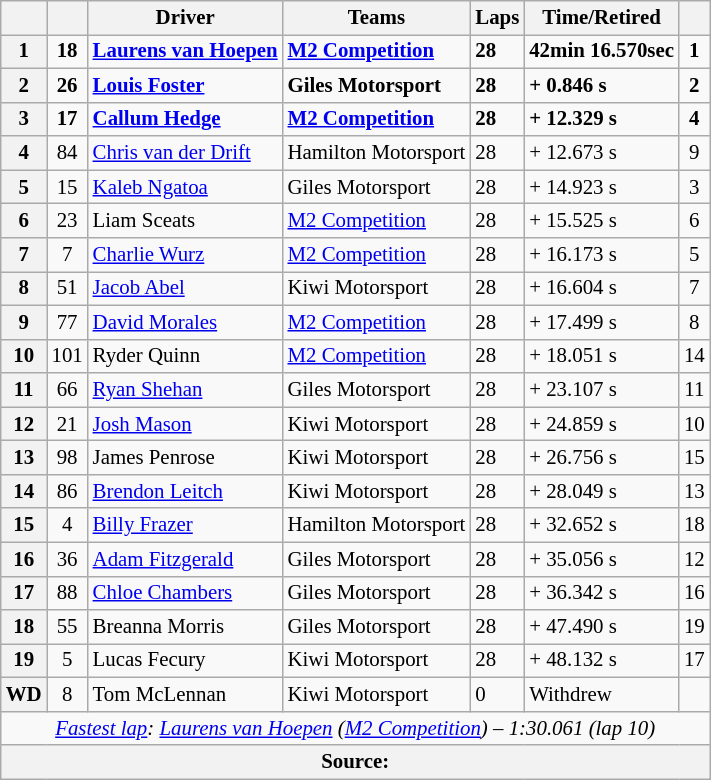<table class="wikitable sortable" style="font-size: 87%;">
<tr>
<th scope="col"></th>
<th scope="col"></th>
<th scope="col">Driver</th>
<th scope="col">Teams</th>
<th class="unsortable" scope="col">Laps</th>
<th class="unsortable" scope="col">Time/Retired</th>
<th scope="col"></th>
</tr>
<tr>
<th>1</th>
<td align="center"><strong>18</strong></td>
<td> <strong><a href='#'>Laurens van Hoepen</a></strong></td>
<td><strong><a href='#'>M2 Competition</a></strong></td>
<td><strong>28</strong></td>
<td><strong>42min 16.570sec</strong></td>
<td align="center"><strong>1</strong></td>
</tr>
<tr>
<th>2</th>
<td align="center"><strong>26</strong></td>
<td> <strong><a href='#'>Louis Foster</a></strong></td>
<td><strong>Giles Motorsport</strong></td>
<td><strong>28</strong></td>
<td><strong>+ 0.846 s</strong></td>
<td align="center"><strong>2</strong></td>
</tr>
<tr>
<th>3</th>
<td align="center"><strong>17</strong></td>
<td> <strong><a href='#'>Callum Hedge</a></strong></td>
<td><strong><a href='#'>M2 Competition</a></strong></td>
<td><strong>28</strong></td>
<td><strong>+ 12.329 s</strong></td>
<td align="center"><strong>4</strong></td>
</tr>
<tr>
<th>4</th>
<td align="center">84</td>
<td> <a href='#'>Chris van der Drift</a></td>
<td>Hamilton Motorsport</td>
<td>28</td>
<td>+ 12.673 s</td>
<td align="center">9</td>
</tr>
<tr>
<th>5</th>
<td align="center">15</td>
<td> <a href='#'>Kaleb Ngatoa</a></td>
<td>Giles Motorsport</td>
<td>28</td>
<td>+ 14.923 s</td>
<td align="center">3</td>
</tr>
<tr>
<th>6</th>
<td align="center">23</td>
<td> Liam Sceats</td>
<td><a href='#'>M2 Competition</a></td>
<td>28</td>
<td>+ 15.525 s</td>
<td align="center">6</td>
</tr>
<tr>
<th>7</th>
<td align="center">7</td>
<td> <a href='#'>Charlie Wurz</a></td>
<td><a href='#'>M2 Competition</a></td>
<td>28</td>
<td>+ 16.173 s</td>
<td align="center">5</td>
</tr>
<tr>
<th>8</th>
<td align="center">51</td>
<td> <a href='#'>Jacob Abel</a></td>
<td>Kiwi Motorsport</td>
<td>28</td>
<td>+ 16.604 s</td>
<td align="center">7</td>
</tr>
<tr>
<th>9</th>
<td align="center">77</td>
<td> <a href='#'>David Morales</a></td>
<td><a href='#'>M2 Competition</a></td>
<td>28</td>
<td>+ 17.499 s</td>
<td align="center">8</td>
</tr>
<tr>
<th>10</th>
<td align="center">101</td>
<td> Ryder Quinn</td>
<td><a href='#'>M2 Competition</a></td>
<td>28</td>
<td>+ 18.051 s</td>
<td align="center">14</td>
</tr>
<tr>
<th>11</th>
<td align="center">66</td>
<td> <a href='#'>Ryan Shehan</a></td>
<td>Giles Motorsport</td>
<td>28</td>
<td>+ 23.107 s</td>
<td align="center">11</td>
</tr>
<tr>
<th>12</th>
<td align="center">21</td>
<td> <a href='#'>Josh Mason</a></td>
<td>Kiwi Motorsport</td>
<td>28</td>
<td>+ 24.859 s</td>
<td align="center">10</td>
</tr>
<tr>
<th>13</th>
<td align="center">98</td>
<td> James Penrose</td>
<td>Kiwi Motorsport</td>
<td>28</td>
<td>+ 26.756 s</td>
<td align="center">15</td>
</tr>
<tr>
<th>14</th>
<td align="center">86</td>
<td> <a href='#'>Brendon Leitch</a></td>
<td>Kiwi Motorsport</td>
<td>28</td>
<td>+ 28.049 s</td>
<td align="center">13</td>
</tr>
<tr>
<th>15</th>
<td align="center">4</td>
<td> <a href='#'>Billy Frazer</a></td>
<td>Hamilton Motorsport</td>
<td>28</td>
<td>+ 32.652 s</td>
<td align="center">18</td>
</tr>
<tr>
<th>16</th>
<td align="center">36</td>
<td> <a href='#'>Adam Fitzgerald</a></td>
<td>Giles Motorsport</td>
<td>28</td>
<td>+ 35.056 s</td>
<td align="center">12</td>
</tr>
<tr>
<th>17</th>
<td align="center">88</td>
<td> <a href='#'>Chloe Chambers</a></td>
<td>Giles Motorsport</td>
<td>28</td>
<td>+ 36.342 s</td>
<td align="center">16</td>
</tr>
<tr>
<th>18</th>
<td align="center">55</td>
<td> Breanna Morris</td>
<td>Giles Motorsport</td>
<td>28</td>
<td>+ 47.490 s</td>
<td align="center">19</td>
</tr>
<tr>
<th>19</th>
<td align="center">5</td>
<td> Lucas Fecury</td>
<td>Kiwi Motorsport</td>
<td>28</td>
<td>+ 48.132 s</td>
<td align="center">17</td>
</tr>
<tr>
<th>WD</th>
<td align="center">8</td>
<td> Tom McLennan</td>
<td>Kiwi Motorsport</td>
<td>0</td>
<td>Withdrew</td>
<td align="center"></td>
</tr>
<tr>
<td colspan="8" align="center"><em><a href='#'>Fastest lap</a>:</em>  <em><a href='#'>Laurens van Hoepen</a> (<a href='#'>M2 Competition</a>) – 1:30.061 (lap 10)</em></td>
</tr>
<tr>
<th colspan="8">Source:</th>
</tr>
</table>
